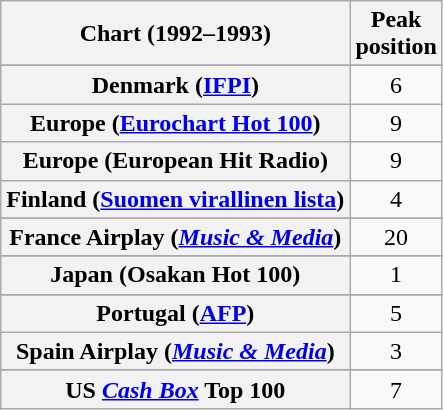<table class="wikitable sortable plainrowheaders" style="text-align:center">
<tr>
<th>Chart (1992–1993)</th>
<th>Peak<br>position</th>
</tr>
<tr>
</tr>
<tr>
</tr>
<tr>
</tr>
<tr>
</tr>
<tr>
<th scope="row">Denmark (<a href='#'>IFPI</a>)</th>
<td>6</td>
</tr>
<tr>
<th scope="row">Europe (<a href='#'>Eurochart Hot 100</a>)</th>
<td>9</td>
</tr>
<tr>
<th scope="row">Europe (European Hit Radio)</th>
<td>9</td>
</tr>
<tr>
<th scope="row">Finland (<a href='#'>Suomen virallinen lista</a>)</th>
<td>4</td>
</tr>
<tr>
</tr>
<tr>
<th scope="row">France Airplay (<em><a href='#'>Music & Media</a></em>)</th>
<td>20</td>
</tr>
<tr>
</tr>
<tr>
</tr>
<tr>
<th scope="row">Japan (Osakan Hot 100)</th>
<td>1</td>
</tr>
<tr>
</tr>
<tr>
</tr>
<tr>
</tr>
<tr>
</tr>
<tr>
<th scope="row">Portugal (<a href='#'>AFP</a>)</th>
<td>5</td>
</tr>
<tr>
<th scope="row">Spain Airplay (<em><a href='#'>Music & Media</a></em>)</th>
<td>3</td>
</tr>
<tr>
</tr>
<tr>
</tr>
<tr>
</tr>
<tr>
</tr>
<tr>
</tr>
<tr>
<th scope="row">US <em><a href='#'>Cash Box</a></em> Top 100</th>
<td>7</td>
</tr>
</table>
